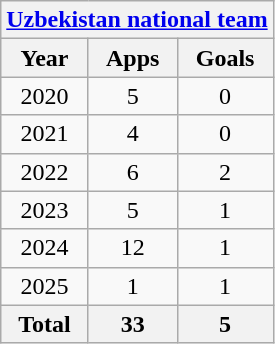<table class="wikitable" style="text-align:center">
<tr>
<th colspan=3><a href='#'>Uzbekistan national team</a></th>
</tr>
<tr>
<th>Year</th>
<th>Apps</th>
<th>Goals</th>
</tr>
<tr>
<td>2020</td>
<td>5</td>
<td>0</td>
</tr>
<tr>
<td>2021</td>
<td>4</td>
<td>0</td>
</tr>
<tr>
<td>2022</td>
<td>6</td>
<td>2</td>
</tr>
<tr>
<td>2023</td>
<td>5</td>
<td>1</td>
</tr>
<tr>
<td>2024</td>
<td>12</td>
<td>1</td>
</tr>
<tr>
<td>2025</td>
<td>1</td>
<td>1</td>
</tr>
<tr>
<th>Total</th>
<th>33</th>
<th>5</th>
</tr>
</table>
